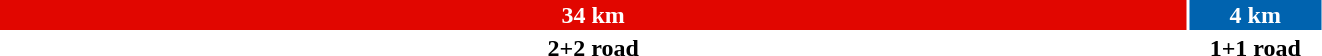<table style="width:70%; font-weight:bold; text-align:center">
<tr>
<td style="background:#E10600; width:90%; color:white">34 km</td>
<td style="background:#0063AF; width:10%; color:white">4 km</td>
</tr>
<tr>
<td>2+2 road</td>
<td>1+1 road</td>
</tr>
</table>
